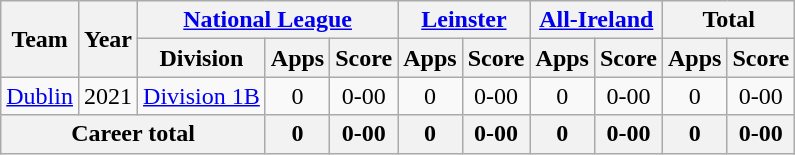<table class="wikitable" style="text-align:center">
<tr>
<th rowspan="2">Team</th>
<th rowspan="2">Year</th>
<th colspan="3"><a href='#'>National League</a></th>
<th colspan="2"><a href='#'>Leinster</a></th>
<th colspan="2"><a href='#'>All-Ireland</a></th>
<th colspan="2">Total</th>
</tr>
<tr>
<th>Division</th>
<th>Apps</th>
<th>Score</th>
<th>Apps</th>
<th>Score</th>
<th>Apps</th>
<th>Score</th>
<th>Apps</th>
<th>Score</th>
</tr>
<tr>
<td rowspan="1"><a href='#'>Dublin</a></td>
<td>2021</td>
<td rowspan="1"><a href='#'>Division 1B</a></td>
<td>0</td>
<td>0-00</td>
<td>0</td>
<td>0-00</td>
<td>0</td>
<td>0-00</td>
<td>0</td>
<td>0-00</td>
</tr>
<tr>
<th colspan="3">Career total</th>
<th>0</th>
<th>0-00</th>
<th>0</th>
<th>0-00</th>
<th>0</th>
<th>0-00</th>
<th>0</th>
<th>0-00</th>
</tr>
</table>
